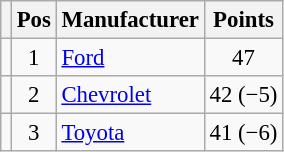<table class="wikitable" style="font-size: 95%;">
<tr>
<th></th>
<th>Pos</th>
<th>Manufacturer</th>
<th>Points</th>
</tr>
<tr>
<td align="left"></td>
<td style="text-align:center;">1</td>
<td><a href='#'>Ford</a></td>
<td style="text-align:center;">47</td>
</tr>
<tr>
<td align="left"></td>
<td style="text-align:center;">2</td>
<td><a href='#'>Chevrolet</a></td>
<td style="text-align:center;">42 (−5)</td>
</tr>
<tr>
<td align="left"></td>
<td style="text-align:center;">3</td>
<td><a href='#'>Toyota</a></td>
<td style="text-align:center;">41 (−6)</td>
</tr>
</table>
